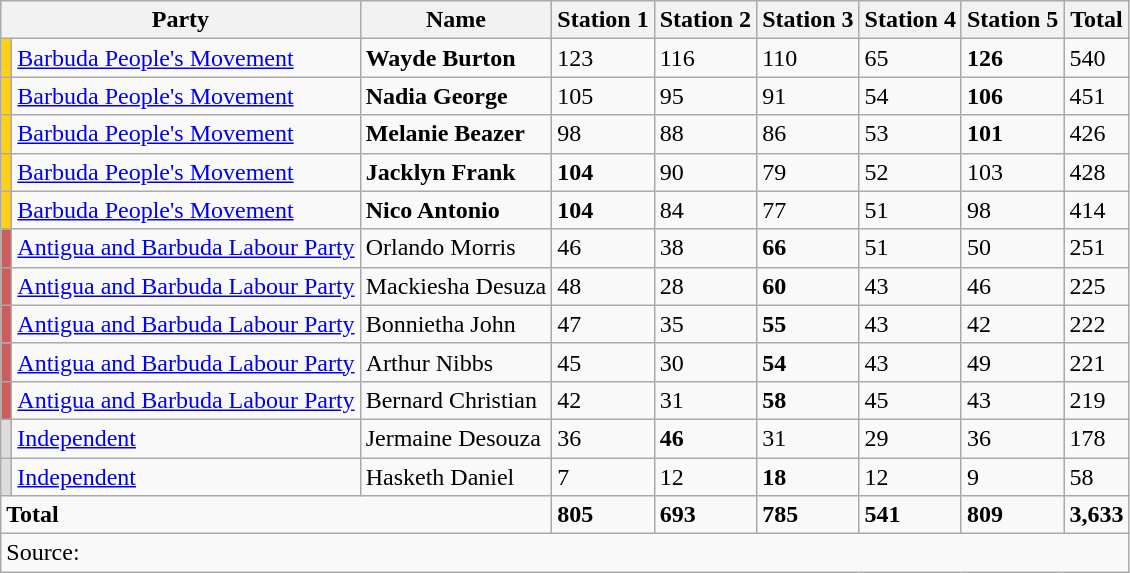<table class="wikitable sortable">
<tr>
<th colspan="2">Party</th>
<th>Name</th>
<th>Station 1</th>
<th>Station 2</th>
<th>Station 3</th>
<th>Station 4</th>
<th>Station 5</th>
<th>Total</th>
</tr>
<tr>
<th style="background-color: #FCD116"></th>
<td><a href='#'>Barbuda People's Movement</a></td>
<td><strong>Wayde Burton</strong></td>
<td>123</td>
<td>116</td>
<td>110</td>
<td>65</td>
<td><strong>126</strong></td>
<td>540</td>
</tr>
<tr>
<th style="background-color: #FCD116"></th>
<td><a href='#'>Barbuda People's Movement</a></td>
<td><strong>Nadia George</strong></td>
<td>105</td>
<td>95</td>
<td>91</td>
<td>54</td>
<td><strong>106</strong></td>
<td>451</td>
</tr>
<tr>
<th style="background-color: #FCD116"></th>
<td><a href='#'>Barbuda People's Movement</a></td>
<td><strong>Melanie Beazer</strong></td>
<td>98</td>
<td>88</td>
<td>86</td>
<td>53</td>
<td><strong>101</strong></td>
<td>426</td>
</tr>
<tr>
<th style="background-color: #FCD116"></th>
<td><a href='#'>Barbuda People's Movement</a></td>
<td><strong>Jacklyn Frank</strong></td>
<td><strong>104</strong></td>
<td>90</td>
<td>79</td>
<td>52</td>
<td>103</td>
<td>428</td>
</tr>
<tr>
<th style="background-color: #FCD116"></th>
<td><a href='#'>Barbuda People's Movement</a></td>
<td><strong>Nico Antonio</strong></td>
<td><strong>104</strong></td>
<td>84</td>
<td>77</td>
<td>51</td>
<td>98</td>
<td>414</td>
</tr>
<tr>
<th style="background-color: #CD5C5C"></th>
<td><a href='#'>Antigua and Barbuda Labour Party</a></td>
<td>Orlando Morris</td>
<td>46</td>
<td>38</td>
<td><strong>66</strong></td>
<td>51</td>
<td>50</td>
<td>251</td>
</tr>
<tr>
<th style="background-color: #CD5C5C"></th>
<td><a href='#'>Antigua and Barbuda Labour Party</a></td>
<td>Mackiesha Desuza</td>
<td>48</td>
<td>28</td>
<td><strong>60</strong></td>
<td>43</td>
<td>46</td>
<td>225</td>
</tr>
<tr>
<th style="background-color: #CD5C5C"></th>
<td><a href='#'>Antigua and Barbuda Labour Party</a></td>
<td>Bonnietha John</td>
<td>47</td>
<td>35</td>
<td><strong>55</strong></td>
<td>43</td>
<td>42</td>
<td>222</td>
</tr>
<tr>
<th style="background-color: #CD5C5C"></th>
<td><a href='#'>Antigua and Barbuda Labour Party</a></td>
<td>Arthur Nibbs</td>
<td>45</td>
<td>30</td>
<td><strong>54</strong></td>
<td>43</td>
<td>49</td>
<td>221</td>
</tr>
<tr>
<th style="background-color: #CD5C5C"></th>
<td><a href='#'>Antigua and Barbuda Labour Party</a></td>
<td>Bernard Christian</td>
<td>42</td>
<td>31</td>
<td><strong>58</strong></td>
<td>45</td>
<td>43</td>
<td>219</td>
</tr>
<tr>
<th style="background-color: #DDDDDD"></th>
<td><a href='#'>Independent</a></td>
<td>Jermaine Desouza</td>
<td>36</td>
<td><strong>46</strong></td>
<td>31</td>
<td>29</td>
<td>36</td>
<td>178</td>
</tr>
<tr>
<th style="background-color: #DDDDDD"></th>
<td><a href='#'>Independent</a></td>
<td>Hasketh Daniel</td>
<td>7</td>
<td>12</td>
<td><strong>18</strong></td>
<td>12</td>
<td>9</td>
<td>58</td>
</tr>
<tr>
<td colspan="3"><strong>Total</strong></td>
<td><strong>805</strong></td>
<td><strong>693</strong></td>
<td><strong>785</strong></td>
<td><strong>541</strong></td>
<td><strong>809</strong></td>
<td><strong>3,633</strong></td>
</tr>
<tr>
<td colspan="9">Source: </td>
</tr>
</table>
